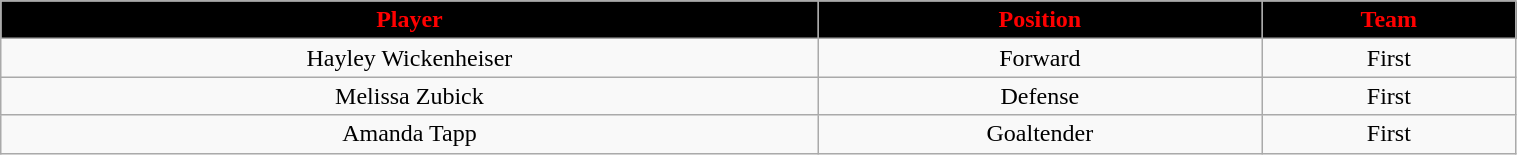<table class="wikitable" width="80%">
<tr align="center"  style="background:black;color:red;">
<td><strong>Player</strong></td>
<td><strong>Position</strong></td>
<td><strong>Team</strong></td>
</tr>
<tr align="center" bgcolor="">
<td>Hayley Wickenheiser</td>
<td>Forward</td>
<td>First</td>
</tr>
<tr align="center" bgcolor="">
<td>Melissa Zubick</td>
<td>Defense</td>
<td>First</td>
</tr>
<tr align="center" bgcolor="">
<td>Amanda Tapp</td>
<td>Goaltender</td>
<td>First</td>
</tr>
</table>
